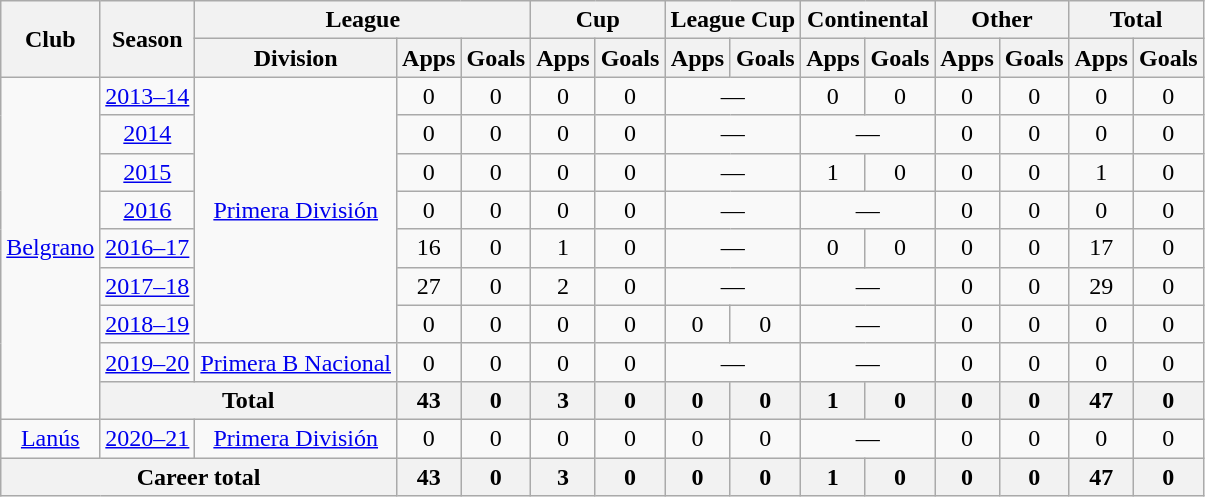<table class="wikitable" style="text-align:center">
<tr>
<th rowspan="2">Club</th>
<th rowspan="2">Season</th>
<th colspan="3">League</th>
<th colspan="2">Cup</th>
<th colspan="2">League Cup</th>
<th colspan="2">Continental</th>
<th colspan="2">Other</th>
<th colspan="2">Total</th>
</tr>
<tr>
<th>Division</th>
<th>Apps</th>
<th>Goals</th>
<th>Apps</th>
<th>Goals</th>
<th>Apps</th>
<th>Goals</th>
<th>Apps</th>
<th>Goals</th>
<th>Apps</th>
<th>Goals</th>
<th>Apps</th>
<th>Goals</th>
</tr>
<tr>
<td rowspan="9"><a href='#'>Belgrano</a></td>
<td><a href='#'>2013–14</a></td>
<td rowspan="7"><a href='#'>Primera División</a></td>
<td>0</td>
<td>0</td>
<td>0</td>
<td>0</td>
<td colspan="2">—</td>
<td>0</td>
<td>0</td>
<td>0</td>
<td>0</td>
<td>0</td>
<td>0</td>
</tr>
<tr>
<td><a href='#'>2014</a></td>
<td>0</td>
<td>0</td>
<td>0</td>
<td>0</td>
<td colspan="2">—</td>
<td colspan="2">—</td>
<td>0</td>
<td>0</td>
<td>0</td>
<td>0</td>
</tr>
<tr>
<td><a href='#'>2015</a></td>
<td>0</td>
<td>0</td>
<td>0</td>
<td>0</td>
<td colspan="2">—</td>
<td>1</td>
<td>0</td>
<td>0</td>
<td>0</td>
<td>1</td>
<td>0</td>
</tr>
<tr>
<td><a href='#'>2016</a></td>
<td>0</td>
<td>0</td>
<td>0</td>
<td>0</td>
<td colspan="2">—</td>
<td colspan="2">—</td>
<td>0</td>
<td>0</td>
<td>0</td>
<td>0</td>
</tr>
<tr>
<td><a href='#'>2016–17</a></td>
<td>16</td>
<td>0</td>
<td>1</td>
<td>0</td>
<td colspan="2">—</td>
<td>0</td>
<td>0</td>
<td>0</td>
<td>0</td>
<td>17</td>
<td>0</td>
</tr>
<tr>
<td><a href='#'>2017–18</a></td>
<td>27</td>
<td>0</td>
<td>2</td>
<td>0</td>
<td colspan="2">—</td>
<td colspan="2">—</td>
<td>0</td>
<td>0</td>
<td>29</td>
<td>0</td>
</tr>
<tr>
<td><a href='#'>2018–19</a></td>
<td>0</td>
<td>0</td>
<td>0</td>
<td>0</td>
<td>0</td>
<td>0</td>
<td colspan="2">—</td>
<td>0</td>
<td>0</td>
<td>0</td>
<td>0</td>
</tr>
<tr>
<td><a href='#'>2019–20</a></td>
<td rowspan="1"><a href='#'>Primera B Nacional</a></td>
<td>0</td>
<td>0</td>
<td>0</td>
<td>0</td>
<td colspan="2">—</td>
<td colspan="2">—</td>
<td>0</td>
<td>0</td>
<td>0</td>
<td>0</td>
</tr>
<tr>
<th colspan="2">Total</th>
<th>43</th>
<th>0</th>
<th>3</th>
<th>0</th>
<th>0</th>
<th>0</th>
<th>1</th>
<th>0</th>
<th>0</th>
<th>0</th>
<th>47</th>
<th>0</th>
</tr>
<tr>
<td rowspan="1"><a href='#'>Lanús</a></td>
<td><a href='#'>2020–21</a></td>
<td rowspan="1"><a href='#'>Primera División</a></td>
<td>0</td>
<td>0</td>
<td>0</td>
<td>0</td>
<td>0</td>
<td>0</td>
<td colspan="2">—</td>
<td>0</td>
<td>0</td>
<td>0</td>
<td>0</td>
</tr>
<tr>
<th colspan="3">Career total</th>
<th>43</th>
<th>0</th>
<th>3</th>
<th>0</th>
<th>0</th>
<th>0</th>
<th>1</th>
<th>0</th>
<th>0</th>
<th>0</th>
<th>47</th>
<th>0</th>
</tr>
</table>
